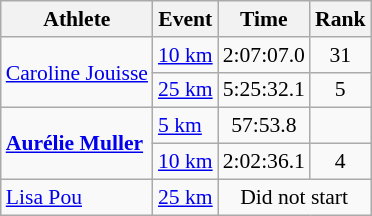<table class=wikitable style="font-size:90%;">
<tr>
<th>Athlete</th>
<th>Event</th>
<th>Time</th>
<th>Rank</th>
</tr>
<tr style="text-align:center">
<td style="text-align:left" rowspan=2><a href='#'>Caroline Jouisse</a></td>
<td style="text-align:left"><a href='#'>10 km</a></td>
<td>2:07:07.0</td>
<td>31</td>
</tr>
<tr style="text-align:center">
<td style="text-align:left"><a href='#'>25 km</a></td>
<td>5:25:32.1</td>
<td>5</td>
</tr>
<tr style="text-align:center">
<td style="text-align:left" rowspan=2><strong><a href='#'>Aurélie Muller</a></strong></td>
<td style="text-align:left"><a href='#'>5 km</a></td>
<td>57:53.8</td>
<td></td>
</tr>
<tr style="text-align:center">
<td style="text-align:left"><a href='#'>10 km</a></td>
<td>2:02:36.1</td>
<td>4</td>
</tr>
<tr style="text-align:center">
<td style="text-align:left"><a href='#'>Lisa Pou</a></td>
<td style="text-align:left"><a href='#'>25 km</a></td>
<td colspan=2>Did not start</td>
</tr>
</table>
